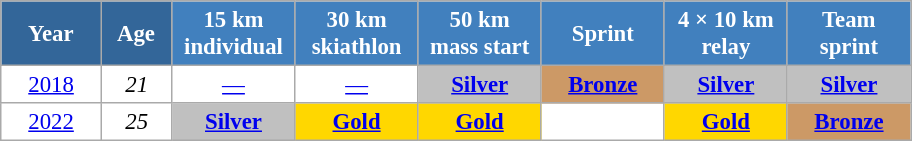<table class="wikitable" style="font-size:95%; text-align:center; border:grey solid 1px; border-collapse:collapse; background:#ffffff;">
<tr>
<th style="background-color:#369; color:white; width:60px;"> Year </th>
<th style="background-color:#369; color:white; width:40px;"> Age </th>
<th style="background-color:#4180be; color:white; width:75px;"> 15 km <br> individual </th>
<th style="background-color:#4180be; color:white; width:75px;"> 30 km <br> skiathlon </th>
<th style="background-color:#4180be; color:white; width:75px;"> 50 km <br> mass start </th>
<th style="background-color:#4180be; color:white; width:75px;"> Sprint </th>
<th style="background-color:#4180be; color:white; width:75px;"> 4 × 10 km <br> relay </th>
<th style="background-color:#4180be; color:white; width:75px;"> Team <br> sprint </th>
</tr>
<tr>
<td><a href='#'>2018</a></td>
<td><em>21</em></td>
<td><a href='#'>—</a></td>
<td><a href='#'>—</a></td>
<td style="background:silver;"><a href='#'><strong>Silver</strong></a></td>
<td style="background:#c96;"><a href='#'><strong>Bronze</strong></a></td>
<td style="background:silver;"><a href='#'><strong>Silver</strong></a></td>
<td style="background:silver;"><a href='#'><strong>Silver</strong></a></td>
</tr>
<tr>
<td><a href='#'>2022</a></td>
<td><em>25</em></td>
<td style="background:silver;"><a href='#'><strong>Silver</strong></a></td>
<td style="background:gold;"><a href='#'><strong>Gold</strong></a></td>
<td style="background:gold;"><a href='#'><strong>Gold</strong></a></td>
<td><a href='#'></a></td>
<td style="background:gold;"><a href='#'><strong>Gold</strong></a></td>
<td style="background:#c96;"><a href='#'><strong>Bronze</strong></a></td>
</tr>
</table>
